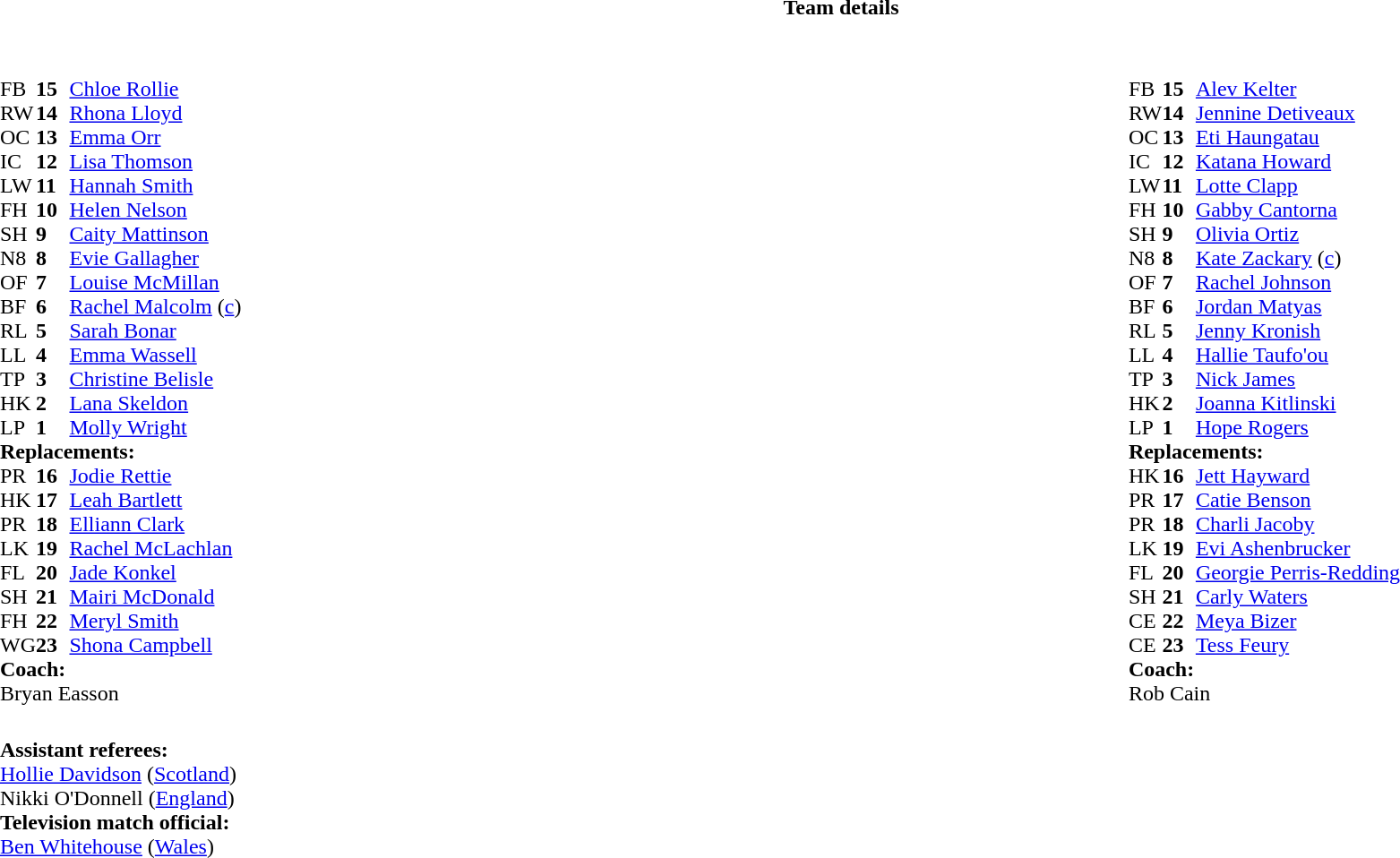<table class="collapsible collapsed" border="0" style="width:100%">
<tr>
<th>Team details</th>
</tr>
<tr>
<td><br><table style="width:100%">
<tr>
<td style="vertical-align:top;width:50%"><br><table cellspacing="0" cellpadding="0">
<tr>
<th width="25"></th>
<th width="25"></th>
</tr>
<tr>
<td>FB</td>
<td><strong>15</strong></td>
<td><a href='#'>Chloe Rollie</a></td>
</tr>
<tr>
<td>RW</td>
<td><strong>14</strong></td>
<td><a href='#'>Rhona Lloyd</a></td>
</tr>
<tr>
<td>OC</td>
<td><strong>13</strong></td>
<td><a href='#'>Emma Orr</a></td>
</tr>
<tr>
<td>IC</td>
<td><strong>12</strong></td>
<td><a href='#'>Lisa Thomson</a></td>
</tr>
<tr>
<td>LW</td>
<td><strong>11</strong></td>
<td><a href='#'>Hannah Smith</a></td>
<td></td>
<td></td>
</tr>
<tr>
<td>FH</td>
<td><strong>10</strong></td>
<td><a href='#'>Helen Nelson</a></td>
<td></td>
<td></td>
</tr>
<tr>
<td>SH</td>
<td><strong>9</strong></td>
<td><a href='#'>Caity Mattinson</a></td>
<td></td>
<td></td>
</tr>
<tr>
<td>N8</td>
<td><strong>8</strong></td>
<td><a href='#'>Evie Gallagher</a></td>
<td></td>
<td></td>
</tr>
<tr>
<td>OF</td>
<td><strong>7</strong></td>
<td><a href='#'>Louise McMillan</a></td>
</tr>
<tr>
<td>BF</td>
<td><strong>6</strong></td>
<td><a href='#'>Rachel Malcolm</a> (<a href='#'>c</a>)</td>
</tr>
<tr>
<td>RL</td>
<td><strong>5</strong></td>
<td><a href='#'>Sarah Bonar</a></td>
<td></td>
<td></td>
</tr>
<tr>
<td>LL</td>
<td><strong>4</strong></td>
<td><a href='#'>Emma Wassell</a></td>
</tr>
<tr>
<td>TP</td>
<td><strong>3</strong></td>
<td><a href='#'>Christine Belisle</a></td>
<td></td>
<td></td>
</tr>
<tr>
<td>HK</td>
<td><strong>2</strong></td>
<td><a href='#'>Lana Skeldon</a></td>
<td></td>
<td></td>
</tr>
<tr>
<td>LP</td>
<td><strong>1</strong></td>
<td><a href='#'>Molly Wright</a></td>
<td></td>
<td></td>
</tr>
<tr>
<td colspan="3"><strong>Replacements:</strong></td>
</tr>
<tr>
<td>PR</td>
<td><strong>16</strong></td>
<td><a href='#'>Jodie Rettie</a></td>
<td></td>
<td></td>
</tr>
<tr>
<td>HK</td>
<td><strong>17</strong></td>
<td><a href='#'>Leah Bartlett</a></td>
<td></td>
<td></td>
</tr>
<tr>
<td>PR</td>
<td><strong>18</strong></td>
<td><a href='#'>Elliann Clark</a></td>
<td></td>
<td></td>
</tr>
<tr>
<td>LK</td>
<td><strong>19</strong></td>
<td><a href='#'>Rachel McLachlan</a></td>
<td></td>
<td></td>
</tr>
<tr>
<td>FL</td>
<td><strong>20</strong></td>
<td><a href='#'>Jade Konkel</a></td>
<td></td>
<td></td>
</tr>
<tr>
<td>SH</td>
<td><strong>21</strong></td>
<td><a href='#'>Mairi McDonald</a></td>
<td></td>
<td></td>
</tr>
<tr>
<td>FH</td>
<td><strong>22</strong></td>
<td><a href='#'>Meryl Smith</a></td>
<td></td>
<td></td>
</tr>
<tr>
<td>WG</td>
<td><strong>23</strong></td>
<td><a href='#'>Shona Campbell</a></td>
<td></td>
<td></td>
</tr>
<tr>
<td colspan="3"><strong>Coach:</strong></td>
</tr>
<tr>
<td colspan="3"> Bryan Easson</td>
</tr>
</table>
</td>
<td style="vertical-align:top"></td>
<td style="vertical-align:top;width:50%"><br><table cellspacing="0" cellpadding="0" style="margin:auto">
<tr>
<th width="25"></th>
<th width="25"></th>
</tr>
<tr>
<td>FB</td>
<td><strong>15</strong></td>
<td><a href='#'>Alev Kelter</a></td>
</tr>
<tr>
<td>RW</td>
<td><strong>14</strong></td>
<td><a href='#'>Jennine Detiveaux</a></td>
</tr>
<tr>
<td>OC</td>
<td><strong>13</strong></td>
<td><a href='#'>Eti Haungatau</a></td>
<td></td>
<td></td>
</tr>
<tr>
<td>IC</td>
<td><strong>12</strong></td>
<td><a href='#'>Katana Howard</a></td>
<td></td>
<td></td>
</tr>
<tr>
<td>LW</td>
<td><strong>11</strong></td>
<td><a href='#'>Lotte Clapp</a></td>
</tr>
<tr>
<td>FH</td>
<td><strong>10</strong></td>
<td><a href='#'>Gabby Cantorna</a></td>
</tr>
<tr>
<td>SH</td>
<td><strong>9</strong></td>
<td><a href='#'>Olivia Ortiz</a></td>
<td></td>
<td></td>
</tr>
<tr>
<td>N8</td>
<td><strong>8</strong></td>
<td><a href='#'>Kate Zackary</a> (<a href='#'>c</a>)</td>
</tr>
<tr>
<td>OF</td>
<td><strong>7</strong></td>
<td><a href='#'>Rachel Johnson</a></td>
</tr>
<tr>
<td>BF</td>
<td><strong>6</strong></td>
<td><a href='#'>Jordan Matyas</a></td>
<td></td>
<td></td>
</tr>
<tr>
<td>RL</td>
<td><strong>5</strong></td>
<td><a href='#'>Jenny Kronish</a></td>
<td></td>
<td></td>
</tr>
<tr>
<td>LL</td>
<td><strong>4</strong></td>
<td><a href='#'>Hallie Taufo'ou</a></td>
</tr>
<tr>
<td>TP</td>
<td><strong>3</strong></td>
<td><a href='#'>Nick James</a></td>
<td></td>
<td></td>
</tr>
<tr>
<td>HK</td>
<td><strong>2</strong></td>
<td><a href='#'>Joanna Kitlinski</a></td>
</tr>
<tr>
<td>LP</td>
<td><strong>1</strong></td>
<td><a href='#'>Hope Rogers</a></td>
<td></td>
<td></td>
</tr>
<tr>
<td colspan="3"><strong>Replacements:</strong></td>
</tr>
<tr>
<td>HK</td>
<td><strong>16</strong></td>
<td><a href='#'>Jett Hayward</a></td>
</tr>
<tr>
<td>PR</td>
<td><strong>17</strong></td>
<td><a href='#'>Catie Benson</a></td>
<td></td>
<td></td>
</tr>
<tr>
<td>PR</td>
<td><strong>18</strong></td>
<td><a href='#'>Charli Jacoby</a></td>
<td></td>
<td></td>
</tr>
<tr>
<td>LK</td>
<td><strong>19</strong></td>
<td><a href='#'>Evi Ashenbrucker</a></td>
<td></td>
<td></td>
</tr>
<tr>
<td>FL</td>
<td><strong>20</strong></td>
<td><a href='#'>Georgie Perris-Redding</a></td>
<td></td>
<td></td>
</tr>
<tr>
<td>SH</td>
<td><strong>21</strong></td>
<td><a href='#'>Carly Waters</a></td>
<td></td>
<td></td>
</tr>
<tr>
<td>CE</td>
<td><strong>22</strong></td>
<td><a href='#'>Meya Bizer</a></td>
<td></td>
<td></td>
</tr>
<tr>
<td>CE</td>
<td><strong>23</strong></td>
<td><a href='#'>Tess Feury</a></td>
<td></td>
<td></td>
</tr>
<tr>
<td colspan="3"><strong>Coach:</strong></td>
</tr>
<tr>
<td colspan="3"> Rob Cain</td>
</tr>
</table>
</td>
</tr>
</table>
<table style="width:100%">
<tr>
<td><br><strong>Assistant referees:</strong>
<br><a href='#'>Hollie Davidson</a> (<a href='#'>Scotland</a>)
<br>Nikki O'Donnell (<a href='#'>England</a>)
<br><strong>Television match official:</strong>
<br><a href='#'>Ben Whitehouse</a> (<a href='#'>Wales</a>)</td>
</tr>
</table>
</td>
</tr>
</table>
